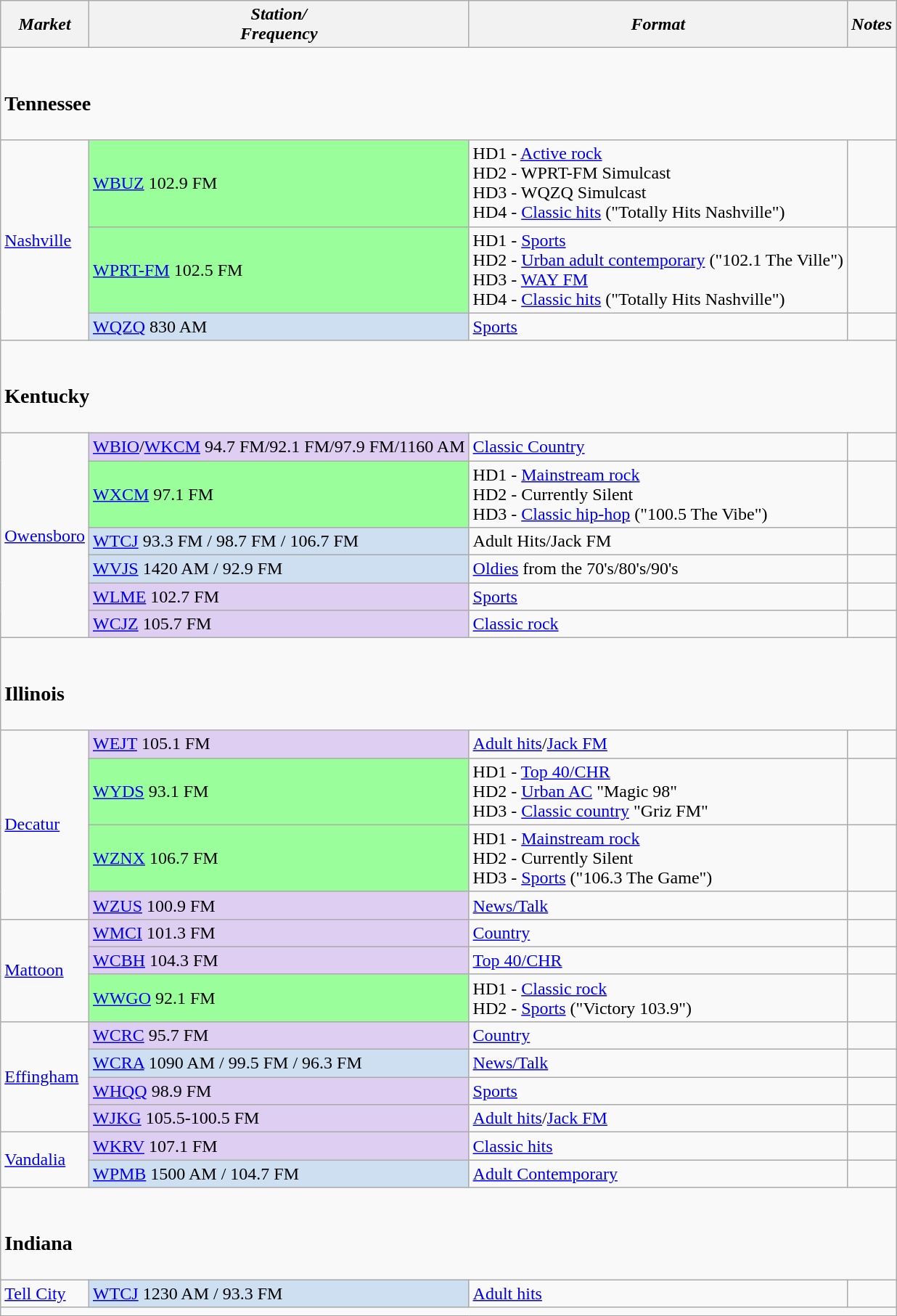<table class="wikitable">
<tr>
<th><em>Market</em></th>
<th><em>Station/<br>Frequency</em></th>
<th><em>Format</em></th>
<th><em>Notes</em></th>
</tr>
<tr>
<td colspan="4"><br><h3>Tennessee</h3></td>
</tr>
<tr>
<td rowspan="3"><a href='#'>Nashville</a></td>
<td bgcolor="9AFF9A"><a href='#'>WBUZ</a> 102.9 FM</td>
<td>HD1 - <a href='#'>Active rock</a> <br> HD2 - WPRT-FM Simulcast <br> HD3 - WQZQ Simulcast <br> HD4 - <a href='#'>Classic hits</a> ("Totally Hits Nashville")</td>
<td></td>
</tr>
<tr>
<td bgcolor="9AFF9A"><a href='#'>WPRT-FM</a> 102.5 FM</td>
<td>HD1 - <a href='#'>Sports</a> <br> HD2 - <a href='#'>Urban adult contemporary</a> ("102.1 The Ville") <br> HD3 - <a href='#'>WAY FM</a> <br> HD4 - <a href='#'>Classic hits</a> ("Totally Hits Nashville")</td>
<td></td>
</tr>
<tr>
<td bgcolor="cedff2"><a href='#'>WQZQ</a> 830 AM</td>
<td><a href='#'>Sports</a></td>
<td></td>
</tr>
<tr>
<td colspan="4"><br><h3>Kentucky</h3></td>
</tr>
<tr>
<td rowspan="6"><a href='#'>Owensboro</a></td>
<td bgcolor="#ddcef2"><a href='#'>WBIO</a>/<a href='#'>WKCM</a> 94.7 FM/92.1 FM/97.9 FM/1160 AM</td>
<td><a href='#'>Classic Country</a></td>
<td></td>
</tr>
<tr>
<td bgcolor="#9AFF9A"><a href='#'>WXCM</a> 97.1 FM</td>
<td>HD1 - <a href='#'>Mainstream rock</a> <br> HD2 - Currently Silent <br> HD3 - <a href='#'>Classic hip-hop</a> ("100.5 The Vibe")</td>
<td></td>
</tr>
<tr>
<td bgcolor="#cedff2"><a href='#'>WTCJ</a> 93.3 FM / 98.7 FM / 106.7 FM</td>
<td>Adult Hits/Jack FM</td>
<td></td>
</tr>
<tr>
<td bgcolor="#cedff2"><a href='#'>WVJS</a> 1420 AM / 92.9 FM</td>
<td><a href='#'>Oldies</a> from the 70's/80's/90's</td>
<td></td>
</tr>
<tr>
<td bgcolor="#ddcef2"><a href='#'>WLME</a> 102.7 FM</td>
<td><a href='#'>Sports</a></td>
<td></td>
</tr>
<tr>
<td bgcolor="#ddcef2"><a href='#'>WCJZ</a> 105.7 FM</td>
<td><a href='#'>Classic rock</a></td>
<td></td>
</tr>
<tr>
<td colspan="4"><br><h3>Illinois</h3></td>
</tr>
<tr>
<td rowspan="4"><a href='#'>Decatur</a></td>
<td bgcolor="#ddcef2"><a href='#'>WEJT</a> 105.1 FM</td>
<td><a href='#'>Adult hits</a>/<a href='#'>Jack FM</a></td>
<td></td>
</tr>
<tr>
<td bgcolor="9AFF9A"><a href='#'>WYDS</a> 93.1 FM</td>
<td>HD1 - <a href='#'>Top 40/CHR</a> <br> HD2 - <a href='#'>Urban AC</a> "Magic 98" <br> HD3 - <a href='#'>Classic country</a> "Griz FM"</td>
<td></td>
</tr>
<tr>
<td bgcolor="9AFF9A"><a href='#'>WZNX</a> 106.7 FM</td>
<td>HD1 - <a href='#'>Mainstream rock</a> <br> HD2 - Currently Silent <br> HD3 - <a href='#'>Sports</a> ("106.3 The Game")</td>
<td></td>
</tr>
<tr>
<td bgcolor="#ddcef2"><a href='#'>WZUS</a> 100.9 FM</td>
<td><a href='#'>News/Talk</a></td>
<td></td>
</tr>
<tr>
<td rowspan="3"><a href='#'>Mattoon</a></td>
<td bgcolor="#ddcef2"><a href='#'>WMCI</a> 101.3 FM</td>
<td><a href='#'>Country</a></td>
<td></td>
</tr>
<tr>
<td bgcolor="#ddcef2"><a href='#'>WCBH</a> 104.3 FM</td>
<td><a href='#'>Top 40/CHR</a></td>
<td></td>
</tr>
<tr>
<td bgcolor="9AFF9A"><a href='#'>WWGO</a> 92.1 FM</td>
<td>HD1 - <a href='#'>Classic rock</a> <br> HD2 - <a href='#'>Sports</a> ("Victory 103.9")</td>
<td></td>
</tr>
<tr>
<td rowspan="4"><a href='#'>Effingham</a></td>
<td bgcolor="#ddcef2"><a href='#'>WCRC</a> 95.7 FM</td>
<td><a href='#'>Country</a></td>
<td></td>
</tr>
<tr>
<td bgcolor="#cedff2"><a href='#'>WCRA</a> 1090 AM / 99.5 FM / 96.3 FM</td>
<td><a href='#'>News/Talk</a></td>
<td></td>
</tr>
<tr>
<td bgcolor="#ddcef2"><a href='#'>WHQQ</a> 98.9 FM</td>
<td><a href='#'>Sports</a></td>
<td></td>
</tr>
<tr>
<td bgcolor="#ddcef2"><a href='#'>WJKG</a> 105.5-100.5 FM</td>
<td><a href='#'>Adult hits</a>/<a href='#'>Jack FM</a></td>
<td></td>
</tr>
<tr>
<td rowspan="2"><a href='#'>Vandalia</a></td>
<td bgcolor="#ddcef2"><a href='#'>WKRV</a> 107.1 FM</td>
<td><a href='#'>Classic hits</a></td>
<td></td>
</tr>
<tr>
<td bgcolor="#cedff2"><a href='#'>WPMB</a> 1500 AM / 104.7 FM</td>
<td><a href='#'>Adult Contemporary</a></td>
<td></td>
</tr>
<tr>
<td colspan="4"><br><h3>Indiana</h3></td>
</tr>
<tr>
<td><a href='#'>Tell City</a></td>
<td bgcolor="#cedff2"><a href='#'>WTCJ</a> 1230 AM / 93.3 FM</td>
<td><a href='#'>Adult hits</a></td>
<td></td>
</tr>
<tr>
<td colspan="4"></td>
</tr>
</table>
